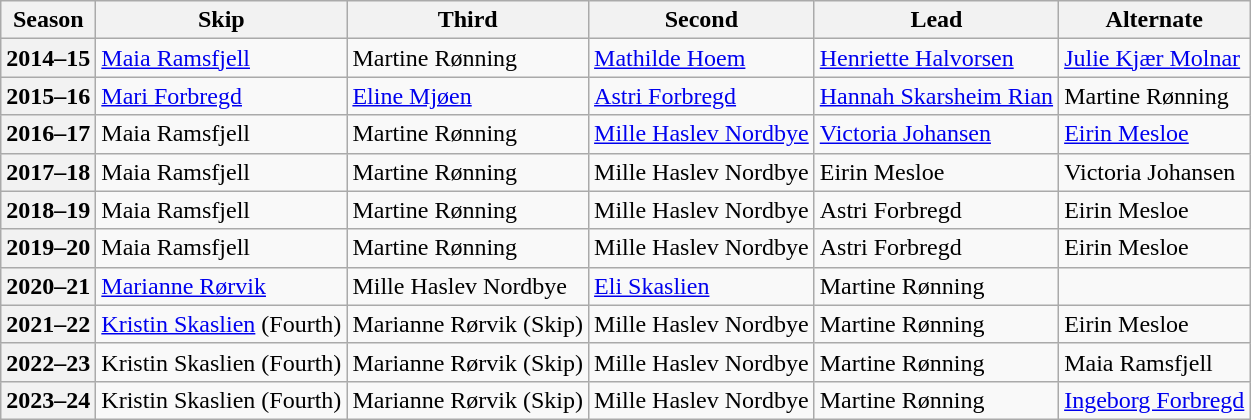<table class="wikitable">
<tr>
<th scope="col">Season</th>
<th scope="col">Skip</th>
<th scope="col">Third</th>
<th scope="col">Second</th>
<th scope="col">Lead</th>
<th scope="col">Alternate</th>
</tr>
<tr>
<th scope="row">2014–15</th>
<td><a href='#'>Maia Ramsfjell</a></td>
<td>Martine Rønning</td>
<td><a href='#'>Mathilde Hoem</a></td>
<td><a href='#'>Henriette Halvorsen</a></td>
<td><a href='#'>Julie Kjær Molnar</a></td>
</tr>
<tr>
<th scope="row">2015–16</th>
<td><a href='#'>Mari Forbregd</a></td>
<td><a href='#'>Eline Mjøen</a></td>
<td><a href='#'>Astri Forbregd</a></td>
<td><a href='#'>Hannah Skarsheim Rian</a></td>
<td>Martine Rønning</td>
</tr>
<tr>
<th scope="row">2016–17</th>
<td>Maia Ramsfjell</td>
<td>Martine Rønning</td>
<td><a href='#'>Mille Haslev Nordbye</a></td>
<td><a href='#'>Victoria Johansen</a></td>
<td><a href='#'>Eirin Mesloe</a></td>
</tr>
<tr>
<th scope="row">2017–18</th>
<td>Maia Ramsfjell</td>
<td>Martine Rønning</td>
<td>Mille Haslev Nordbye</td>
<td>Eirin Mesloe</td>
<td>Victoria Johansen</td>
</tr>
<tr>
<th scope="row">2018–19</th>
<td>Maia Ramsfjell</td>
<td>Martine Rønning</td>
<td>Mille Haslev Nordbye</td>
<td>Astri Forbregd</td>
<td>Eirin Mesloe</td>
</tr>
<tr>
<th scope="row">2019–20</th>
<td>Maia Ramsfjell</td>
<td>Martine Rønning</td>
<td>Mille Haslev Nordbye</td>
<td>Astri Forbregd</td>
<td>Eirin Mesloe</td>
</tr>
<tr>
<th scope="row">2020–21</th>
<td><a href='#'>Marianne Rørvik</a></td>
<td>Mille Haslev Nordbye</td>
<td><a href='#'>Eli Skaslien</a></td>
<td>Martine Rønning</td>
<td></td>
</tr>
<tr>
<th scope="row">2021–22</th>
<td><a href='#'>Kristin Skaslien</a> (Fourth)</td>
<td>Marianne Rørvik (Skip)</td>
<td>Mille Haslev Nordbye</td>
<td>Martine Rønning</td>
<td>Eirin Mesloe</td>
</tr>
<tr>
<th scope="row">2022–23</th>
<td>Kristin Skaslien (Fourth)</td>
<td>Marianne Rørvik (Skip)</td>
<td>Mille Haslev Nordbye</td>
<td>Martine Rønning</td>
<td>Maia Ramsfjell</td>
</tr>
<tr>
<th scope="row">2023–24</th>
<td>Kristin Skaslien (Fourth)</td>
<td>Marianne Rørvik (Skip)</td>
<td>Mille Haslev Nordbye</td>
<td>Martine Rønning</td>
<td><a href='#'>Ingeborg Forbregd</a></td>
</tr>
</table>
